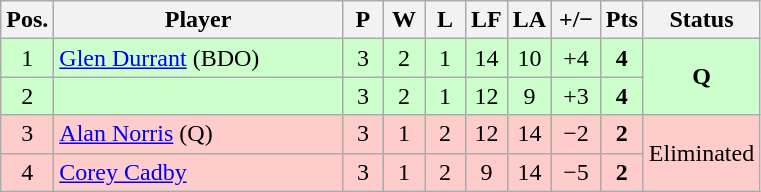<table class="wikitable" style="text-align:center; margin: 1em auto 1em auto, align:left">
<tr>
<th width=20>Pos.</th>
<th width=185>Player</th>
<th width=20>P</th>
<th width=20>W</th>
<th width=20>L</th>
<th width=20>LF</th>
<th width=20>LA</th>
<th width=25>+/−</th>
<th width=20>Pts</th>
<th width=70>Status</th>
</tr>
<tr style="background:#CCFFCC;">
<td>1</td>
<td align=left> <a href='#'>Glen Durrant</a> (BDO)</td>
<td>3</td>
<td>2</td>
<td>1</td>
<td>14</td>
<td>10</td>
<td>+4</td>
<td><strong>4</strong></td>
<td rowspan=2><strong>Q</strong></td>
</tr>
<tr style="background:#CCFFCC;">
<td>2</td>
<td align=left></td>
<td>3</td>
<td>2</td>
<td>1</td>
<td>12</td>
<td>9</td>
<td>+3</td>
<td><strong>4</strong></td>
</tr>
<tr style="background:#FFCCCC;">
<td>3</td>
<td align=left> <a href='#'>Alan Norris</a> (Q)</td>
<td>3</td>
<td>1</td>
<td>2</td>
<td>12</td>
<td>14</td>
<td>−2</td>
<td><strong>2</strong></td>
<td rowspan=2>Eliminated</td>
</tr>
<tr style="background:#FFCCCC;">
<td>4</td>
<td align=left> <a href='#'>Corey Cadby</a></td>
<td>3</td>
<td>1</td>
<td>2</td>
<td>9</td>
<td>14</td>
<td>−5</td>
<td><strong>2</strong></td>
</tr>
</table>
